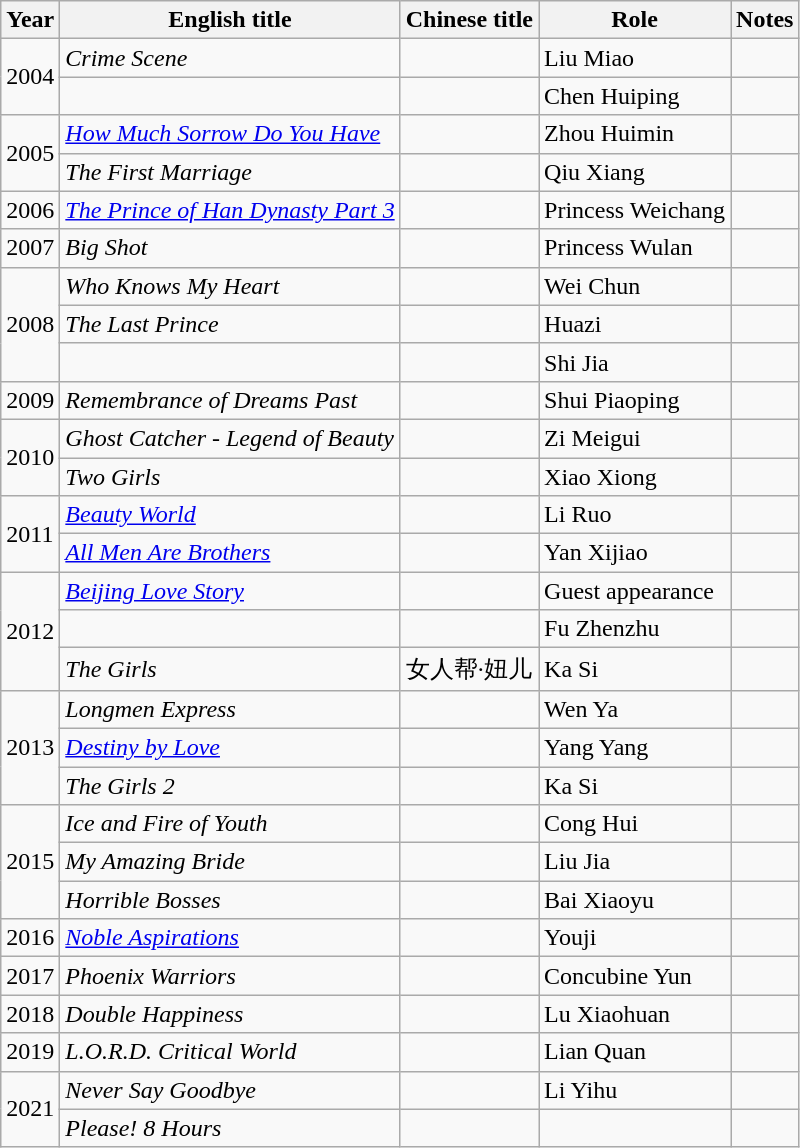<table class="wikitable">
<tr>
<th>Year</th>
<th>English title</th>
<th>Chinese title</th>
<th>Role</th>
<th>Notes</th>
</tr>
<tr>
<td rowspan="2">2004</td>
<td><em>Crime Scene</em></td>
<td></td>
<td>Liu Miao</td>
<td></td>
</tr>
<tr>
<td></td>
<td></td>
<td>Chen Huiping</td>
<td></td>
</tr>
<tr>
<td rowspan="2">2005</td>
<td><em><a href='#'>How Much Sorrow Do You Have</a></em></td>
<td></td>
<td>Zhou Huimin</td>
<td></td>
</tr>
<tr>
<td><em>The First Marriage</em></td>
<td></td>
<td>Qiu Xiang</td>
<td></td>
</tr>
<tr>
<td>2006</td>
<td><em><a href='#'>The Prince of Han Dynasty Part 3</a></em></td>
<td></td>
<td>Princess Weichang</td>
<td></td>
</tr>
<tr>
<td>2007</td>
<td><em>Big Shot</em></td>
<td></td>
<td>Princess Wulan</td>
<td></td>
</tr>
<tr>
<td rowspan="3">2008</td>
<td><em>Who Knows My Heart </em></td>
<td></td>
<td>Wei Chun</td>
<td></td>
</tr>
<tr>
<td><em>The Last Prince</em></td>
<td></td>
<td>Huazi</td>
<td></td>
</tr>
<tr>
<td></td>
<td></td>
<td>Shi Jia</td>
<td></td>
</tr>
<tr>
<td>2009</td>
<td><em>Remembrance of Dreams Past</em></td>
<td></td>
<td>Shui Piaoping</td>
<td></td>
</tr>
<tr>
<td rowspan="2">2010</td>
<td><em>Ghost Catcher - Legend of Beauty</em></td>
<td></td>
<td>Zi Meigui</td>
<td></td>
</tr>
<tr>
<td><em>Two Girls</em></td>
<td></td>
<td>Xiao Xiong</td>
<td></td>
</tr>
<tr>
<td rowspan="2">2011</td>
<td><em><a href='#'>Beauty World</a></em></td>
<td></td>
<td>Li Ruo</td>
<td></td>
</tr>
<tr>
<td><em><a href='#'>All Men Are Brothers</a></em></td>
<td></td>
<td>Yan Xijiao</td>
<td></td>
</tr>
<tr>
<td rowspan="3">2012</td>
<td><em><a href='#'>Beijing Love Story</a></em></td>
<td></td>
<td>Guest appearance</td>
<td></td>
</tr>
<tr>
<td></td>
<td></td>
<td>Fu Zhenzhu</td>
<td></td>
</tr>
<tr>
<td><em>The Girls</em></td>
<td>女人帮·妞儿</td>
<td>Ka Si</td>
<td></td>
</tr>
<tr>
<td rowspan="3">2013</td>
<td><em>Longmen Express</em></td>
<td></td>
<td>Wen Ya</td>
<td></td>
</tr>
<tr>
<td><em><a href='#'>Destiny by Love</a></em></td>
<td></td>
<td>Yang Yang</td>
<td></td>
</tr>
<tr>
<td><em>The Girls 2</em></td>
<td></td>
<td>Ka Si</td>
<td></td>
</tr>
<tr>
<td rowspan="3">2015</td>
<td><em>Ice and Fire of Youth</em></td>
<td></td>
<td>Cong Hui</td>
<td></td>
</tr>
<tr>
<td><em>My Amazing Bride</em></td>
<td></td>
<td>Liu Jia</td>
<td></td>
</tr>
<tr>
<td><em>Horrible Bosses</em></td>
<td></td>
<td>Bai Xiaoyu</td>
<td></td>
</tr>
<tr>
<td>2016</td>
<td><em><a href='#'>Noble Aspirations</a></em></td>
<td></td>
<td>Youji</td>
<td></td>
</tr>
<tr>
<td>2017</td>
<td><em>Phoenix Warriors</em></td>
<td></td>
<td>Concubine Yun</td>
<td></td>
</tr>
<tr>
<td>2018</td>
<td><em>Double Happiness</em></td>
<td></td>
<td>Lu Xiaohuan</td>
<td></td>
</tr>
<tr>
<td rowspan="1">2019</td>
<td><em>L.O.R.D. Critical World</em></td>
<td></td>
<td>Lian Quan</td>
<td></td>
</tr>
<tr>
<td rowspan="2">2021</td>
<td><em>Never Say Goodbye</em></td>
<td></td>
<td>Li Yihu</td>
<td></td>
</tr>
<tr>
<td><em>Please! 8 Hours</em></td>
<td></td>
<td></td>
<td></td>
</tr>
</table>
